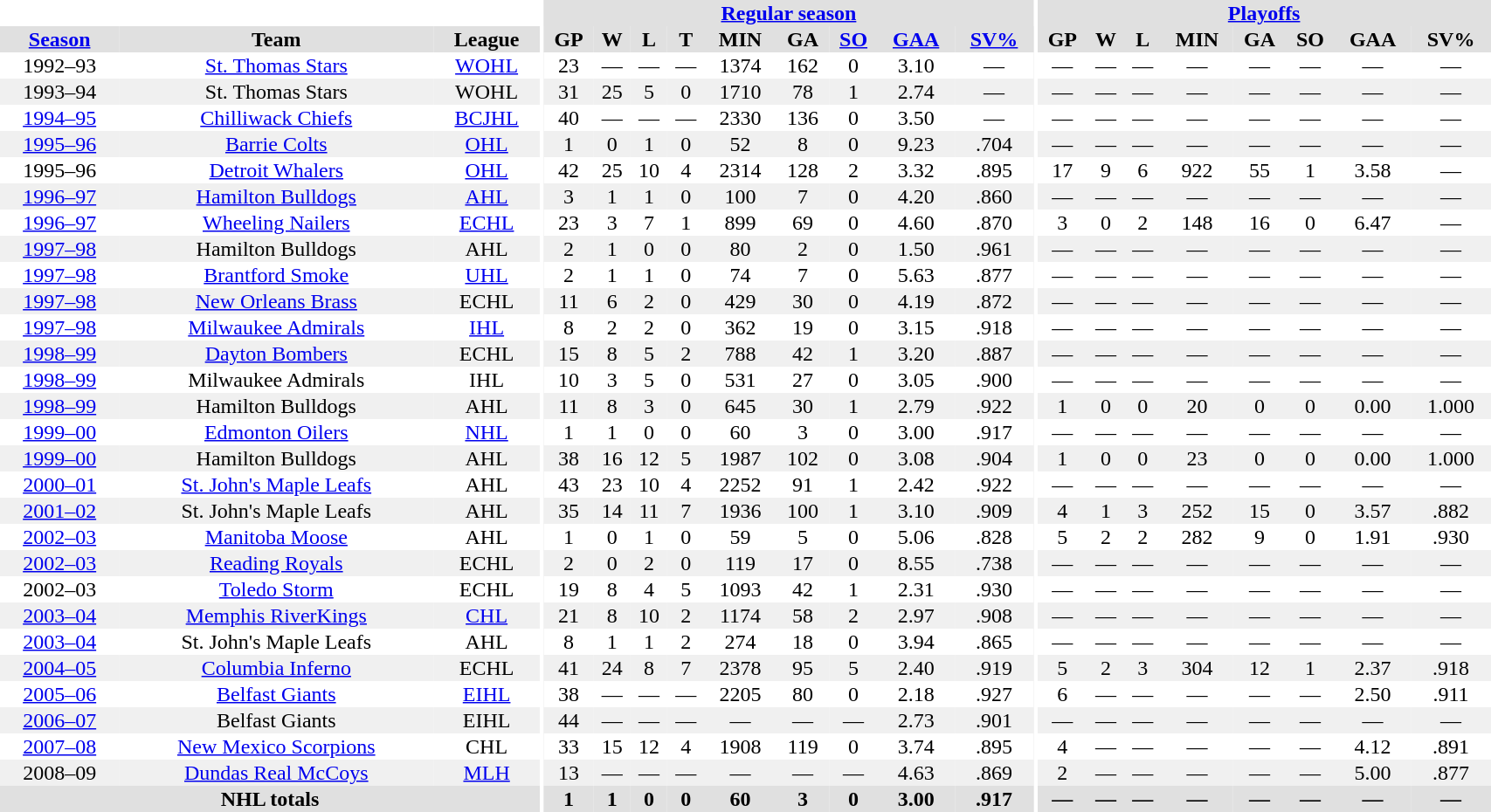<table border="0" cellpadding="1" cellspacing="0" style="width:90%; text-align:center;">
<tr bgcolor="#e0e0e0">
<th colspan="3" bgcolor="#ffffff"></th>
<th rowspan="99" bgcolor="#ffffff"></th>
<th colspan="9" bgcolor="#e0e0e0"><a href='#'>Regular season</a></th>
<th rowspan="99" bgcolor="#ffffff"></th>
<th colspan="8" bgcolor="#e0e0e0"><a href='#'>Playoffs</a></th>
</tr>
<tr bgcolor="#e0e0e0">
<th><a href='#'>Season</a></th>
<th>Team</th>
<th>League</th>
<th>GP</th>
<th>W</th>
<th>L</th>
<th>T</th>
<th>MIN</th>
<th>GA</th>
<th><a href='#'>SO</a></th>
<th><a href='#'>GAA</a></th>
<th><a href='#'>SV%</a></th>
<th>GP</th>
<th>W</th>
<th>L</th>
<th>MIN</th>
<th>GA</th>
<th>SO</th>
<th>GAA</th>
<th>SV%</th>
</tr>
<tr>
<td>1992–93</td>
<td><a href='#'>St. Thomas Stars</a></td>
<td><a href='#'>WOHL</a></td>
<td>23</td>
<td>—</td>
<td>—</td>
<td>—</td>
<td>1374</td>
<td>162</td>
<td>0</td>
<td>3.10</td>
<td>—</td>
<td>—</td>
<td>—</td>
<td>—</td>
<td>—</td>
<td>—</td>
<td>—</td>
<td>—</td>
<td>—</td>
</tr>
<tr bgcolor="#f0f0f0">
<td>1993–94</td>
<td>St. Thomas Stars</td>
<td>WOHL</td>
<td>31</td>
<td>25</td>
<td>5</td>
<td>0</td>
<td>1710</td>
<td>78</td>
<td>1</td>
<td>2.74</td>
<td>—</td>
<td>—</td>
<td>—</td>
<td>—</td>
<td>—</td>
<td>—</td>
<td>—</td>
<td>—</td>
<td>—</td>
</tr>
<tr>
<td><a href='#'>1994–95</a></td>
<td><a href='#'>Chilliwack Chiefs</a></td>
<td><a href='#'>BCJHL</a></td>
<td>40</td>
<td>—</td>
<td>—</td>
<td>—</td>
<td>2330</td>
<td>136</td>
<td>0</td>
<td>3.50</td>
<td>—</td>
<td>—</td>
<td>—</td>
<td>—</td>
<td>—</td>
<td>—</td>
<td>—</td>
<td>—</td>
<td>—</td>
</tr>
<tr bgcolor="#f0f0f0">
<td><a href='#'>1995–96</a></td>
<td><a href='#'>Barrie Colts</a></td>
<td><a href='#'>OHL</a></td>
<td>1</td>
<td>0</td>
<td>1</td>
<td>0</td>
<td>52</td>
<td>8</td>
<td>0</td>
<td>9.23</td>
<td>.704</td>
<td>—</td>
<td>—</td>
<td>—</td>
<td>—</td>
<td>—</td>
<td>—</td>
<td>—</td>
<td>—</td>
</tr>
<tr>
<td>1995–96</td>
<td><a href='#'>Detroit Whalers</a></td>
<td><a href='#'>OHL</a></td>
<td>42</td>
<td>25</td>
<td>10</td>
<td>4</td>
<td>2314</td>
<td>128</td>
<td>2</td>
<td>3.32</td>
<td>.895</td>
<td>17</td>
<td>9</td>
<td>6</td>
<td>922</td>
<td>55</td>
<td>1</td>
<td>3.58</td>
<td>—</td>
</tr>
<tr bgcolor="#f0f0f0">
<td><a href='#'>1996–97</a></td>
<td><a href='#'>Hamilton Bulldogs</a></td>
<td><a href='#'>AHL</a></td>
<td>3</td>
<td>1</td>
<td>1</td>
<td>0</td>
<td>100</td>
<td>7</td>
<td>0</td>
<td>4.20</td>
<td>.860</td>
<td>—</td>
<td>—</td>
<td>—</td>
<td>—</td>
<td>—</td>
<td>—</td>
<td>—</td>
<td>—</td>
</tr>
<tr>
<td><a href='#'>1996–97</a></td>
<td><a href='#'>Wheeling Nailers</a></td>
<td><a href='#'>ECHL</a></td>
<td>23</td>
<td>3</td>
<td>7</td>
<td>1</td>
<td>899</td>
<td>69</td>
<td>0</td>
<td>4.60</td>
<td>.870</td>
<td>3</td>
<td>0</td>
<td>2</td>
<td>148</td>
<td>16</td>
<td>0</td>
<td>6.47</td>
<td>—</td>
</tr>
<tr bgcolor="#f0f0f0">
<td><a href='#'>1997–98</a></td>
<td>Hamilton Bulldogs</td>
<td>AHL</td>
<td>2</td>
<td>1</td>
<td>0</td>
<td>0</td>
<td>80</td>
<td>2</td>
<td>0</td>
<td>1.50</td>
<td>.961</td>
<td>—</td>
<td>—</td>
<td>—</td>
<td>—</td>
<td>—</td>
<td>—</td>
<td>—</td>
<td>—</td>
</tr>
<tr>
<td><a href='#'>1997–98</a></td>
<td><a href='#'>Brantford Smoke</a></td>
<td><a href='#'>UHL</a></td>
<td>2</td>
<td>1</td>
<td>1</td>
<td>0</td>
<td>74</td>
<td>7</td>
<td>0</td>
<td>5.63</td>
<td>.877</td>
<td>—</td>
<td>—</td>
<td>—</td>
<td>—</td>
<td>—</td>
<td>—</td>
<td>—</td>
<td>—</td>
</tr>
<tr bgcolor="#f0f0f0">
<td><a href='#'>1997–98</a></td>
<td><a href='#'>New Orleans Brass</a></td>
<td>ECHL</td>
<td>11</td>
<td>6</td>
<td>2</td>
<td>0</td>
<td>429</td>
<td>30</td>
<td>0</td>
<td>4.19</td>
<td>.872</td>
<td>—</td>
<td>—</td>
<td>—</td>
<td>—</td>
<td>—</td>
<td>—</td>
<td>—</td>
<td>—</td>
</tr>
<tr>
<td><a href='#'>1997–98</a></td>
<td><a href='#'>Milwaukee Admirals</a></td>
<td><a href='#'>IHL</a></td>
<td>8</td>
<td>2</td>
<td>2</td>
<td>0</td>
<td>362</td>
<td>19</td>
<td>0</td>
<td>3.15</td>
<td>.918</td>
<td>—</td>
<td>—</td>
<td>—</td>
<td>—</td>
<td>—</td>
<td>—</td>
<td>—</td>
<td>—</td>
</tr>
<tr bgcolor="#f0f0f0">
<td><a href='#'>1998–99</a></td>
<td><a href='#'>Dayton Bombers</a></td>
<td>ECHL</td>
<td>15</td>
<td>8</td>
<td>5</td>
<td>2</td>
<td>788</td>
<td>42</td>
<td>1</td>
<td>3.20</td>
<td>.887</td>
<td>—</td>
<td>—</td>
<td>—</td>
<td>—</td>
<td>—</td>
<td>—</td>
<td>—</td>
<td>—</td>
</tr>
<tr>
<td><a href='#'>1998–99</a></td>
<td>Milwaukee Admirals</td>
<td>IHL</td>
<td>10</td>
<td>3</td>
<td>5</td>
<td>0</td>
<td>531</td>
<td>27</td>
<td>0</td>
<td>3.05</td>
<td>.900</td>
<td>—</td>
<td>—</td>
<td>—</td>
<td>—</td>
<td>—</td>
<td>—</td>
<td>—</td>
<td>—</td>
</tr>
<tr bgcolor="#f0f0f0">
<td><a href='#'>1998–99</a></td>
<td>Hamilton Bulldogs</td>
<td>AHL</td>
<td>11</td>
<td>8</td>
<td>3</td>
<td>0</td>
<td>645</td>
<td>30</td>
<td>1</td>
<td>2.79</td>
<td>.922</td>
<td>1</td>
<td>0</td>
<td>0</td>
<td>20</td>
<td>0</td>
<td>0</td>
<td>0.00</td>
<td>1.000</td>
</tr>
<tr>
<td><a href='#'>1999–00</a></td>
<td><a href='#'>Edmonton Oilers</a></td>
<td><a href='#'>NHL</a></td>
<td>1</td>
<td>1</td>
<td>0</td>
<td>0</td>
<td>60</td>
<td>3</td>
<td>0</td>
<td>3.00</td>
<td>.917</td>
<td>—</td>
<td>—</td>
<td>—</td>
<td>—</td>
<td>—</td>
<td>—</td>
<td>—</td>
<td>—</td>
</tr>
<tr bgcolor="#f0f0f0">
<td><a href='#'>1999–00</a></td>
<td>Hamilton Bulldogs</td>
<td>AHL</td>
<td>38</td>
<td>16</td>
<td>12</td>
<td>5</td>
<td>1987</td>
<td>102</td>
<td>0</td>
<td>3.08</td>
<td>.904</td>
<td>1</td>
<td>0</td>
<td>0</td>
<td>23</td>
<td>0</td>
<td>0</td>
<td>0.00</td>
<td>1.000</td>
</tr>
<tr>
<td><a href='#'>2000–01</a></td>
<td><a href='#'>St. John's Maple Leafs</a></td>
<td>AHL</td>
<td>43</td>
<td>23</td>
<td>10</td>
<td>4</td>
<td>2252</td>
<td>91</td>
<td>1</td>
<td>2.42</td>
<td>.922</td>
<td>—</td>
<td>—</td>
<td>—</td>
<td>—</td>
<td>—</td>
<td>—</td>
<td>—</td>
<td>—</td>
</tr>
<tr bgcolor="#f0f0f0">
<td><a href='#'>2001–02</a></td>
<td>St. John's Maple Leafs</td>
<td>AHL</td>
<td>35</td>
<td>14</td>
<td>11</td>
<td>7</td>
<td>1936</td>
<td>100</td>
<td>1</td>
<td>3.10</td>
<td>.909</td>
<td>4</td>
<td>1</td>
<td>3</td>
<td>252</td>
<td>15</td>
<td>0</td>
<td>3.57</td>
<td>.882</td>
</tr>
<tr>
<td><a href='#'>2002–03</a></td>
<td><a href='#'>Manitoba Moose</a></td>
<td>AHL</td>
<td>1</td>
<td>0</td>
<td>1</td>
<td>0</td>
<td>59</td>
<td>5</td>
<td>0</td>
<td>5.06</td>
<td>.828</td>
<td>5</td>
<td>2</td>
<td>2</td>
<td>282</td>
<td>9</td>
<td>0</td>
<td>1.91</td>
<td>.930</td>
</tr>
<tr bgcolor="#f0f0f0">
<td><a href='#'>2002–03</a></td>
<td><a href='#'>Reading Royals</a></td>
<td>ECHL</td>
<td>2</td>
<td>0</td>
<td>2</td>
<td>0</td>
<td>119</td>
<td>17</td>
<td>0</td>
<td>8.55</td>
<td>.738</td>
<td>—</td>
<td>—</td>
<td>—</td>
<td>—</td>
<td>—</td>
<td>—</td>
<td>—</td>
<td>—</td>
</tr>
<tr>
<td>2002–03</td>
<td><a href='#'>Toledo Storm</a></td>
<td>ECHL</td>
<td>19</td>
<td>8</td>
<td>4</td>
<td>5</td>
<td>1093</td>
<td>42</td>
<td>1</td>
<td>2.31</td>
<td>.930</td>
<td>—</td>
<td>—</td>
<td>—</td>
<td>—</td>
<td>—</td>
<td>—</td>
<td>—</td>
<td>—</td>
</tr>
<tr bgcolor="#f0f0f0">
<td><a href='#'>2003–04</a></td>
<td><a href='#'>Memphis RiverKings</a></td>
<td><a href='#'>CHL</a></td>
<td>21</td>
<td>8</td>
<td>10</td>
<td>2</td>
<td>1174</td>
<td>58</td>
<td>2</td>
<td>2.97</td>
<td>.908</td>
<td>—</td>
<td>—</td>
<td>—</td>
<td>—</td>
<td>—</td>
<td>—</td>
<td>—</td>
<td>—</td>
</tr>
<tr>
<td><a href='#'>2003–04</a></td>
<td>St. John's Maple Leafs</td>
<td>AHL</td>
<td>8</td>
<td>1</td>
<td>1</td>
<td>2</td>
<td>274</td>
<td>18</td>
<td>0</td>
<td>3.94</td>
<td>.865</td>
<td>—</td>
<td>—</td>
<td>—</td>
<td>—</td>
<td>—</td>
<td>—</td>
<td>—</td>
<td>—</td>
</tr>
<tr bgcolor="#f0f0f0">
<td><a href='#'>2004–05</a></td>
<td><a href='#'>Columbia Inferno</a></td>
<td>ECHL</td>
<td>41</td>
<td>24</td>
<td>8</td>
<td>7</td>
<td>2378</td>
<td>95</td>
<td>5</td>
<td>2.40</td>
<td>.919</td>
<td>5</td>
<td>2</td>
<td>3</td>
<td>304</td>
<td>12</td>
<td>1</td>
<td>2.37</td>
<td>.918</td>
</tr>
<tr>
<td><a href='#'>2005–06</a></td>
<td><a href='#'>Belfast Giants</a></td>
<td><a href='#'>EIHL</a></td>
<td>38</td>
<td>—</td>
<td>—</td>
<td>—</td>
<td>2205</td>
<td>80</td>
<td>0</td>
<td>2.18</td>
<td>.927</td>
<td>6</td>
<td>—</td>
<td>—</td>
<td>—</td>
<td>—</td>
<td>—</td>
<td>2.50</td>
<td>.911</td>
</tr>
<tr bgcolor="#f0f0f0">
<td><a href='#'>2006–07</a></td>
<td>Belfast Giants</td>
<td>EIHL</td>
<td>44</td>
<td>—</td>
<td>—</td>
<td>—</td>
<td>—</td>
<td>—</td>
<td>—</td>
<td>2.73</td>
<td>.901</td>
<td>—</td>
<td>—</td>
<td>—</td>
<td>—</td>
<td>—</td>
<td>—</td>
<td>—</td>
<td>—</td>
</tr>
<tr>
<td><a href='#'>2007–08</a></td>
<td><a href='#'>New Mexico Scorpions</a></td>
<td>CHL</td>
<td>33</td>
<td>15</td>
<td>12</td>
<td>4</td>
<td>1908</td>
<td>119</td>
<td>0</td>
<td>3.74</td>
<td>.895</td>
<td>4</td>
<td>—</td>
<td>—</td>
<td>—</td>
<td>—</td>
<td>—</td>
<td>4.12</td>
<td>.891</td>
</tr>
<tr bgcolor="#f0f0f0">
<td>2008–09</td>
<td><a href='#'>Dundas Real McCoys</a></td>
<td><a href='#'>MLH</a></td>
<td>13</td>
<td>—</td>
<td>—</td>
<td>—</td>
<td>—</td>
<td>—</td>
<td>—</td>
<td>4.63</td>
<td>.869</td>
<td>2</td>
<td>—</td>
<td>—</td>
<td>—</td>
<td>—</td>
<td>—</td>
<td>5.00</td>
<td>.877</td>
</tr>
<tr bgcolor="#e0e0e0">
<th colspan=3>NHL totals</th>
<th>1</th>
<th>1</th>
<th>0</th>
<th>0</th>
<th>60</th>
<th>3</th>
<th>0</th>
<th>3.00</th>
<th>.917</th>
<th>—</th>
<th>—</th>
<th>—</th>
<th>—</th>
<th>—</th>
<th>—</th>
<th>—</th>
<th>—</th>
</tr>
</table>
